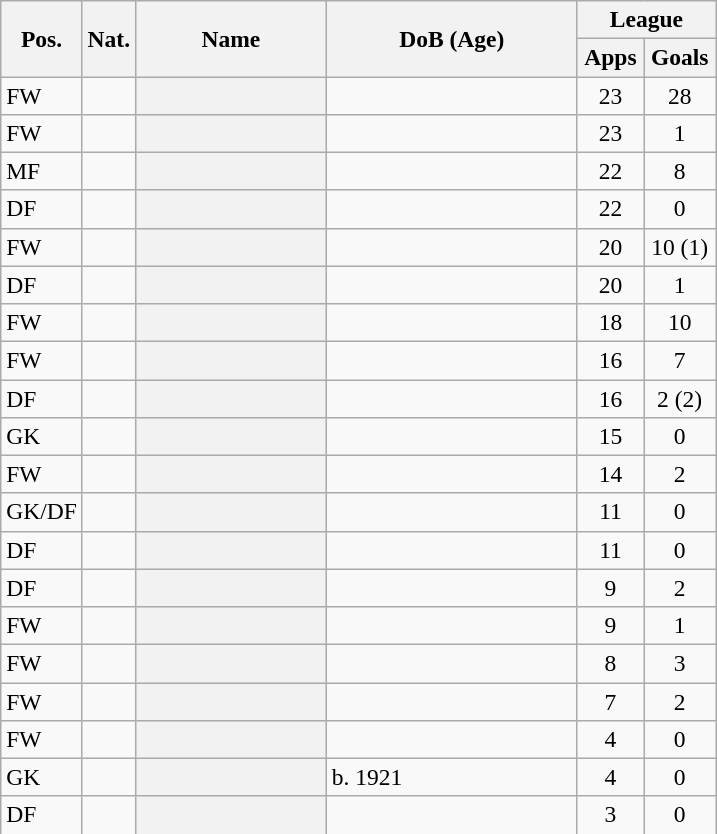<table class="wikitable plainrowheaders sortable" style="text-align:center; font-size:98%;">
<tr>
<th rowspan="2">Pos.</th>
<th rowspan="2">Nat.</th>
<th rowspan="2" width="120">Name</th>
<th rowspan="2" width="160">DoB (Age)</th>
<th colspan="2" width="85">League</th>
</tr>
<tr>
<th>Apps</th>
<th>Goals</th>
</tr>
<tr>
<td align="left">FW</td>
<td></td>
<th scope="row"></th>
<td align=left></td>
<td>23</td>
<td>28</td>
</tr>
<tr>
<td align="left">FW</td>
<td></td>
<th scope="row"></th>
<td align=left></td>
<td>23</td>
<td>1</td>
</tr>
<tr>
<td align="left">MF</td>
<td></td>
<th scope="row"></th>
<td align=left></td>
<td>22</td>
<td>8</td>
</tr>
<tr>
<td align="left">DF</td>
<td></td>
<th scope="row"></th>
<td align=left></td>
<td>22</td>
<td>0</td>
</tr>
<tr>
<td align="left">FW</td>
<td></td>
<th scope="row"></th>
<td align=left></td>
<td>20</td>
<td>10 (1)</td>
</tr>
<tr>
<td align="left">DF</td>
<td></td>
<th scope="row"></th>
<td align=left></td>
<td>20</td>
<td>1</td>
</tr>
<tr>
<td align="left">FW</td>
<td></td>
<th scope="row"></th>
<td align=left></td>
<td>18</td>
<td>10</td>
</tr>
<tr>
<td align="left">FW</td>
<td></td>
<th scope="row"></th>
<td align=left></td>
<td>16</td>
<td>7</td>
</tr>
<tr>
<td align="left">DF</td>
<td></td>
<th scope="row"></th>
<td align=left></td>
<td>16</td>
<td>2 (2)</td>
</tr>
<tr>
<td align="left">GK</td>
<td></td>
<th scope="row"></th>
<td align=left></td>
<td>15</td>
<td>0</td>
</tr>
<tr>
<td align="left">FW</td>
<td></td>
<th scope="row"></th>
<td align=left></td>
<td>14</td>
<td>2</td>
</tr>
<tr>
<td align="left">GK/DF</td>
<td></td>
<th scope="row"></th>
<td align=left></td>
<td>11</td>
<td>0</td>
</tr>
<tr>
<td align="left">DF</td>
<td></td>
<th scope="row"></th>
<td align=left></td>
<td>11</td>
<td>0</td>
</tr>
<tr>
<td align="left">DF</td>
<td></td>
<th scope="row"></th>
<td align=left></td>
<td>9</td>
<td>2</td>
</tr>
<tr>
<td align="left">FW</td>
<td></td>
<th scope="row"></th>
<td align=left></td>
<td>9</td>
<td>1</td>
</tr>
<tr>
<td align="left">FW</td>
<td></td>
<th scope="row"></th>
<td align=left></td>
<td>8</td>
<td>3</td>
</tr>
<tr>
<td align="left">FW</td>
<td></td>
<th scope="row"></th>
<td align=left></td>
<td>7</td>
<td>2</td>
</tr>
<tr>
<td align="left">FW</td>
<td></td>
<th scope="row"></th>
<td align=left></td>
<td>4</td>
<td>0</td>
</tr>
<tr>
<td align="left">GK</td>
<td></td>
<th scope="row"></th>
<td align=left>b. 1921</td>
<td>4</td>
<td>0</td>
</tr>
<tr>
<td align="left">DF</td>
<td></td>
<th scope="row"></th>
<td align=left></td>
<td>3</td>
<td>0</td>
</tr>
<tr>
</tr>
</table>
